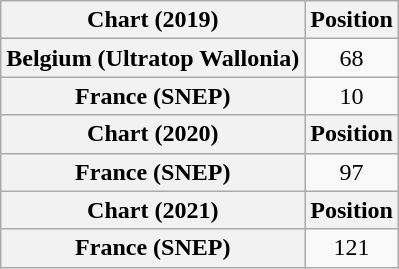<table class="wikitable plainrowheaders" style="text-align:center">
<tr>
<th scope="col">Chart (2019)</th>
<th scope="col">Position</th>
</tr>
<tr>
<th scope="row">Belgium (Ultratop Wallonia)</th>
<td>68</td>
</tr>
<tr>
<th scope="row">France (SNEP)</th>
<td>10</td>
</tr>
<tr>
<th scope="col">Chart (2020)</th>
<th scope="col">Position</th>
</tr>
<tr>
<th scope="row">France (SNEP)</th>
<td>97</td>
</tr>
<tr>
<th scope="col">Chart (2021)</th>
<th scope="col">Position</th>
</tr>
<tr>
<th scope="row">France (SNEP)</th>
<td>121</td>
</tr>
</table>
